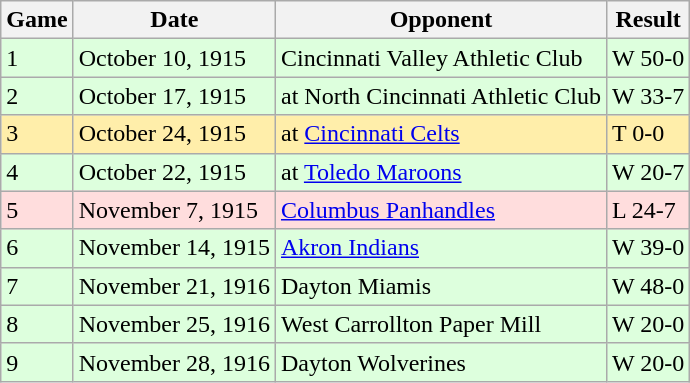<table class="wikitable">
<tr>
<th>Game</th>
<th>Date</th>
<th>Opponent</th>
<th>Result</th>
</tr>
<tr style="background: #ddffdd;">
<td>1</td>
<td>October 10, 1915</td>
<td>Cincinnati Valley Athletic Club</td>
<td>W 50-0</td>
</tr>
<tr style="background: #ddffdd;">
<td>2</td>
<td>October 17, 1915</td>
<td>at North Cincinnati Athletic Club</td>
<td>W 33-7</td>
</tr>
<tr style="background: #ffeeaa;">
<td>3</td>
<td>October 24, 1915</td>
<td>at <a href='#'>Cincinnati Celts</a></td>
<td>T 0-0</td>
</tr>
<tr style="background: #ddffdd;">
<td>4</td>
<td>October 22, 1915</td>
<td>at <a href='#'>Toledo Maroons</a></td>
<td>W 20-7</td>
</tr>
<tr style="background: #ffdddd;">
<td>5</td>
<td>November 7, 1915</td>
<td><a href='#'>Columbus Panhandles</a></td>
<td>L 24-7</td>
</tr>
<tr style="background: #ddffdd;">
<td>6</td>
<td>November 14, 1915</td>
<td><a href='#'>Akron Indians</a></td>
<td>W 39-0</td>
</tr>
<tr style="background: #ddffdd;">
<td>7</td>
<td>November 21, 1916</td>
<td>Dayton Miamis</td>
<td>W 48-0</td>
</tr>
<tr style="background: #ddffdd;">
<td>8</td>
<td>November 25, 1916</td>
<td>West Carrollton Paper Mill</td>
<td>W 20-0</td>
</tr>
<tr style="background: #ddffdd;">
<td>9</td>
<td>November 28, 1916</td>
<td>Dayton Wolverines</td>
<td>W 20-0</td>
</tr>
</table>
